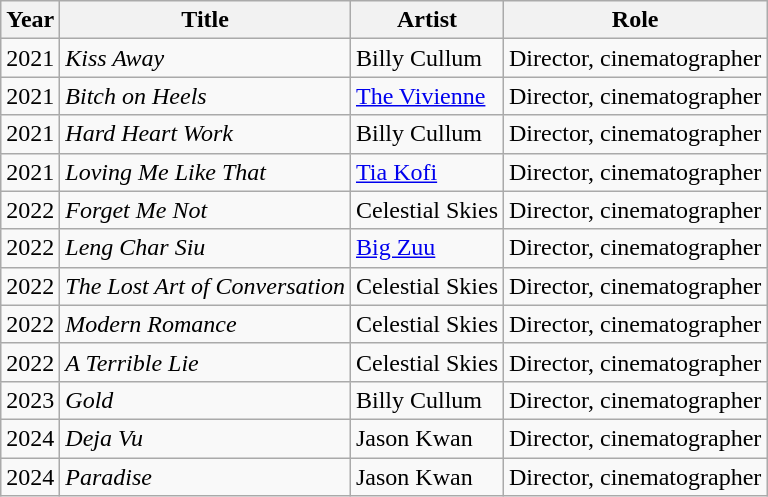<table class="wikitable">
<tr>
<th>Year</th>
<th>Title</th>
<th>Artist</th>
<th>Role</th>
</tr>
<tr>
<td>2021</td>
<td><em>Kiss Away</em></td>
<td>Billy Cullum</td>
<td>Director, cinematographer</td>
</tr>
<tr>
<td>2021</td>
<td><em>Bitch on Heels</em></td>
<td><a href='#'>The Vivienne</a></td>
<td>Director, cinematographer</td>
</tr>
<tr>
<td>2021</td>
<td><em>Hard Heart Work</em></td>
<td>Billy Cullum</td>
<td>Director, cinematographer</td>
</tr>
<tr>
<td>2021</td>
<td><em>Loving Me Like That</em></td>
<td><a href='#'>Tia Kofi</a></td>
<td>Director, cinematographer</td>
</tr>
<tr>
<td>2022</td>
<td><em>Forget Me Not</em></td>
<td>Celestial Skies</td>
<td>Director, cinematographer</td>
</tr>
<tr>
<td>2022</td>
<td><em>Leng Char Siu</em></td>
<td><a href='#'>Big Zuu</a></td>
<td>Director, cinematographer</td>
</tr>
<tr>
<td>2022</td>
<td><em>The Lost Art of Conversation</em></td>
<td>Celestial Skies</td>
<td>Director, cinematographer</td>
</tr>
<tr>
<td>2022</td>
<td><em>Modern Romance</em></td>
<td>Celestial Skies</td>
<td>Director, cinematographer</td>
</tr>
<tr>
<td>2022</td>
<td><em>A Terrible Lie</em></td>
<td>Celestial Skies</td>
<td>Director, cinematographer</td>
</tr>
<tr>
<td>2023</td>
<td><em>Gold</em></td>
<td>Billy Cullum</td>
<td>Director, cinematographer</td>
</tr>
<tr>
<td>2024</td>
<td><em>Deja Vu</em></td>
<td>Jason Kwan</td>
<td>Director, cinematographer</td>
</tr>
<tr>
<td>2024</td>
<td><em>Paradise</em></td>
<td>Jason Kwan</td>
<td>Director, cinematographer</td>
</tr>
</table>
